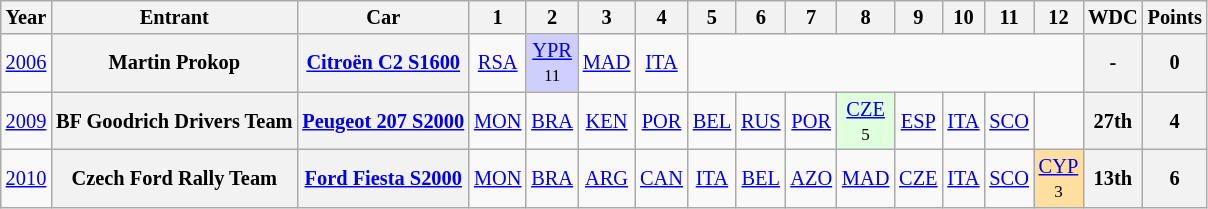<table class="wikitable" border="1" style="text-align:center; font-size:85%;">
<tr>
<th>Year</th>
<th>Entrant</th>
<th>Car</th>
<th>1</th>
<th>2</th>
<th>3</th>
<th>4</th>
<th>5</th>
<th>6</th>
<th>7</th>
<th>8</th>
<th>9</th>
<th>10</th>
<th>11</th>
<th>12</th>
<th>WDC</th>
<th>Points</th>
</tr>
<tr>
<td><a href='#'>2006</a></td>
<th nowrap>Martin Prokop</th>
<th nowrap><a href='#'>Citroën C2 S1600</a></th>
<td><a href='#'>RSA</a></td>
<td style="background:#cfcfff;"><a href='#'>YPR</a><br><small>11</small></td>
<td><a href='#'>MAD</a></td>
<td><a href='#'>ITA</a></td>
<td colspan=8></td>
<th>-</th>
<th>0</th>
</tr>
<tr>
<td><a href='#'>2009</a></td>
<th nowrap>BF Goodrich Drivers Team</th>
<th nowrap><a href='#'>Peugeot 207 S2000</a></th>
<td><a href='#'>MON</a></td>
<td><a href='#'>BRA</a></td>
<td><a href='#'>KEN</a></td>
<td><a href='#'>POR</a></td>
<td><a href='#'>BEL</a></td>
<td><a href='#'>RUS</a></td>
<td><a href='#'>POR</a></td>
<td style="background:#dfffdf;"><a href='#'>CZE</a><br><small>5</small></td>
<td><a href='#'>ESP</a></td>
<td><a href='#'>ITA</a></td>
<td><a href='#'>SCO</a></td>
<td></td>
<th>27th</th>
<th>4</th>
</tr>
<tr>
<td><a href='#'>2010</a></td>
<th nowrap>Czech Ford Rally Team</th>
<th nowrap><a href='#'>Ford Fiesta S2000</a></th>
<td><a href='#'>MON</a></td>
<td><a href='#'>BRA</a></td>
<td><a href='#'>ARG</a></td>
<td><a href='#'>CAN</a></td>
<td><a href='#'>ITA</a></td>
<td><a href='#'>BEL</a></td>
<td><a href='#'>AZO</a></td>
<td><a href='#'>MAD</a></td>
<td><a href='#'>CZE</a></td>
<td><a href='#'>ITA</a></td>
<td><a href='#'>SCO</a></td>
<td style="background:#ffdf9f;"><a href='#'>CYP</a><br><small>3</small></td>
<th>13th</th>
<th>6</th>
</tr>
</table>
